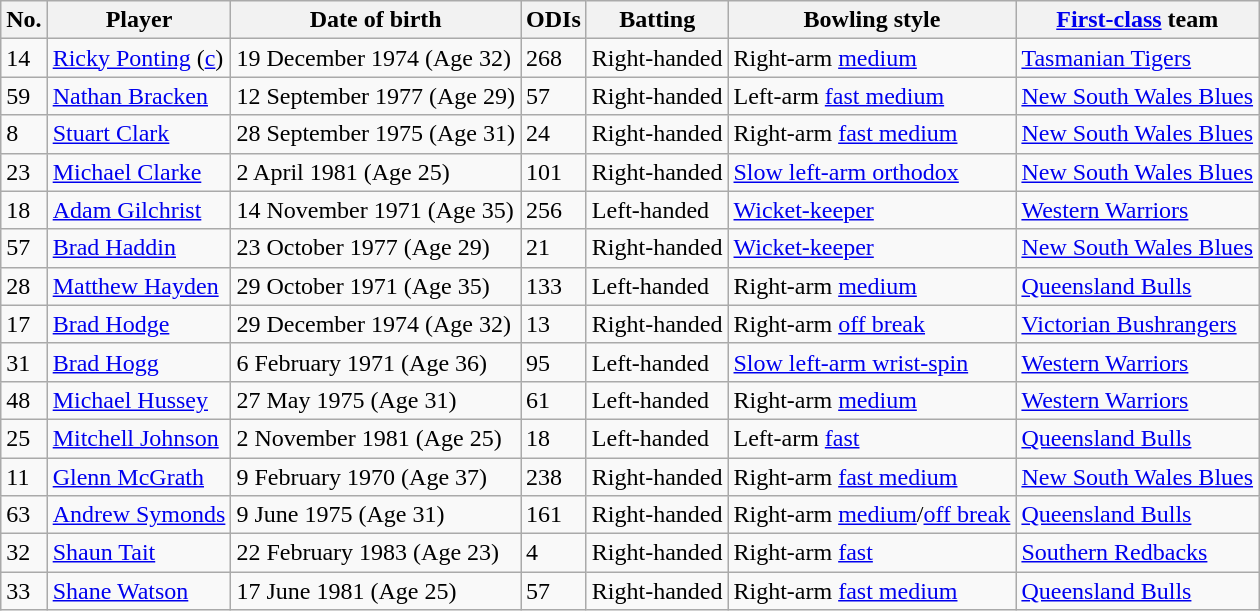<table class="wikitable">
<tr>
<th>No.</th>
<th>Player</th>
<th>Date of birth</th>
<th>ODIs</th>
<th>Batting</th>
<th>Bowling style</th>
<th><a href='#'>First-class</a> team</th>
</tr>
<tr>
<td>14</td>
<td><a href='#'>Ricky Ponting</a> (<a href='#'>c</a>)</td>
<td>19 December 1974 (Age 32)</td>
<td>268</td>
<td>Right-handed</td>
<td>Right-arm <a href='#'>medium</a></td>
<td><a href='#'>Tasmanian Tigers</a></td>
</tr>
<tr>
<td>59</td>
<td><a href='#'>Nathan Bracken</a></td>
<td>12 September 1977 (Age 29)</td>
<td>57</td>
<td>Right-handed</td>
<td>Left-arm <a href='#'>fast medium</a></td>
<td><a href='#'>New South Wales Blues</a></td>
</tr>
<tr>
<td>8</td>
<td><a href='#'>Stuart Clark</a></td>
<td>28 September 1975 (Age 31)</td>
<td>24</td>
<td>Right-handed</td>
<td>Right-arm <a href='#'>fast medium</a></td>
<td><a href='#'>New South Wales Blues</a></td>
</tr>
<tr>
<td>23</td>
<td><a href='#'>Michael Clarke</a></td>
<td>2 April 1981 (Age 25)</td>
<td>101</td>
<td>Right-handed</td>
<td><a href='#'>Slow left-arm orthodox</a></td>
<td><a href='#'>New South Wales Blues</a></td>
</tr>
<tr>
<td>18</td>
<td><a href='#'>Adam Gilchrist</a></td>
<td>14 November 1971 (Age 35)</td>
<td>256</td>
<td>Left-handed</td>
<td><a href='#'>Wicket-keeper</a></td>
<td><a href='#'>Western Warriors</a></td>
</tr>
<tr>
<td>57</td>
<td><a href='#'>Brad Haddin</a></td>
<td>23 October 1977 (Age 29)</td>
<td>21</td>
<td>Right-handed</td>
<td><a href='#'>Wicket-keeper</a></td>
<td><a href='#'>New South Wales Blues</a></td>
</tr>
<tr>
<td>28</td>
<td><a href='#'>Matthew Hayden</a></td>
<td>29 October 1971 (Age 35)</td>
<td>133</td>
<td>Left-handed</td>
<td>Right-arm <a href='#'>medium</a></td>
<td><a href='#'>Queensland Bulls</a></td>
</tr>
<tr>
<td>17</td>
<td><a href='#'>Brad Hodge</a></td>
<td>29 December 1974 (Age 32)</td>
<td>13</td>
<td>Right-handed</td>
<td>Right-arm <a href='#'>off break</a></td>
<td><a href='#'>Victorian Bushrangers</a></td>
</tr>
<tr>
<td>31</td>
<td><a href='#'>Brad Hogg</a></td>
<td>6 February 1971 (Age 36)</td>
<td>95</td>
<td>Left-handed</td>
<td><a href='#'>Slow left-arm wrist-spin</a></td>
<td><a href='#'>Western Warriors</a></td>
</tr>
<tr>
<td>48</td>
<td><a href='#'>Michael Hussey</a></td>
<td>27 May 1975 (Age 31)</td>
<td>61</td>
<td>Left-handed</td>
<td>Right-arm <a href='#'>medium</a></td>
<td><a href='#'>Western Warriors</a></td>
</tr>
<tr>
<td>25</td>
<td><a href='#'>Mitchell Johnson</a></td>
<td>2 November 1981 (Age 25)</td>
<td>18</td>
<td>Left-handed</td>
<td>Left-arm <a href='#'>fast</a></td>
<td><a href='#'>Queensland Bulls</a></td>
</tr>
<tr>
<td>11</td>
<td><a href='#'>Glenn McGrath</a></td>
<td>9 February 1970 (Age 37)</td>
<td>238</td>
<td>Right-handed</td>
<td>Right-arm <a href='#'>fast medium</a></td>
<td><a href='#'>New South Wales Blues</a></td>
</tr>
<tr>
<td>63</td>
<td><a href='#'>Andrew Symonds</a></td>
<td>9 June 1975 (Age 31)</td>
<td>161</td>
<td>Right-handed</td>
<td>Right-arm <a href='#'>medium</a>/<a href='#'>off break</a></td>
<td><a href='#'>Queensland Bulls</a></td>
</tr>
<tr>
<td>32</td>
<td><a href='#'>Shaun Tait</a></td>
<td>22 February 1983 (Age 23)</td>
<td>4</td>
<td>Right-handed</td>
<td>Right-arm <a href='#'>fast</a></td>
<td><a href='#'>Southern Redbacks</a></td>
</tr>
<tr>
<td>33</td>
<td><a href='#'>Shane Watson</a></td>
<td>17 June 1981 (Age 25)</td>
<td>57</td>
<td>Right-handed</td>
<td>Right-arm <a href='#'>fast medium</a></td>
<td><a href='#'>Queensland Bulls</a></td>
</tr>
</table>
